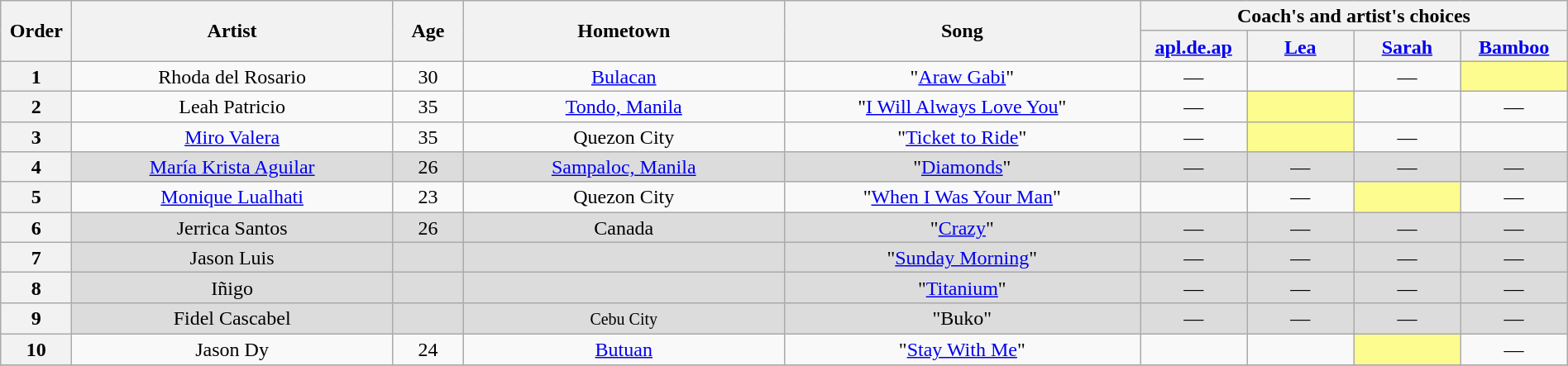<table class="wikitable" style="text-align:center; line-height:17px; width:100%;">
<tr>
<th rowspan="2" scope="col" style="width:04%;">Order</th>
<th rowspan="2" scope="col" style="width:18%;">Artist</th>
<th rowspan="2" scope="col" style="width:04%;">Age</th>
<th rowspan="2" scope="col" style="width:18%;">Hometown</th>
<th rowspan="2" scope="col" style="width:20%;">Song</th>
<th colspan="4" scope="col" style="width:24%;">Coach's and artist's choices</th>
</tr>
<tr>
<th style="width:06%;"><a href='#'>apl.de.ap</a></th>
<th style="width:06%;"><a href='#'>Lea</a></th>
<th style="width:06%;"><a href='#'>Sarah</a></th>
<th style="width:06%;"><a href='#'>Bamboo</a></th>
</tr>
<tr>
<th scope="row">1</th>
<td>Rhoda del Rosario</td>
<td>30</td>
<td><a href='#'>Bulacan</a></td>
<td>"<a href='#'>Araw Gabi</a>"</td>
<td>—</td>
<td><strong></strong></td>
<td>—</td>
<td style="background:#fdfc8f;"><strong></strong></td>
</tr>
<tr>
<th scope="row">2</th>
<td>Leah Patricio</td>
<td>35</td>
<td><a href='#'>Tondo, Manila</a></td>
<td>"<a href='#'>I Will Always Love You</a>"</td>
<td>—</td>
<td style="background:#fdfc8f;"><strong></strong></td>
<td><strong></strong></td>
<td>—</td>
</tr>
<tr>
<th scope="row">3</th>
<td><a href='#'>Miro Valera</a></td>
<td>35</td>
<td>Quezon City</td>
<td>"<a href='#'>Ticket to Ride</a>"</td>
<td>—</td>
<td style="background:#fdfc8f;"><strong></strong></td>
<td>—</td>
<td><strong></strong></td>
</tr>
<tr>
<th scope="row">4</th>
<td style="background:#DCDCDC;"><a href='#'>María Krista Aguilar</a></td>
<td style="background:#DCDCDC;">26</td>
<td style="background:#DCDCDC;"><a href='#'>Sampaloc, Manila</a></td>
<td style="background:#DCDCDC;">"<a href='#'>Diamonds</a>"</td>
<td style="background:#DCDCDC;">—</td>
<td style="background:#DCDCDC;">—</td>
<td style="background:#DCDCDC;">—</td>
<td style="background:#DCDCDC;">—</td>
</tr>
<tr>
<th scope="row">5</th>
<td><a href='#'>Monique Lualhati</a></td>
<td>23</td>
<td>Quezon City</td>
<td>"<a href='#'>When I Was Your Man</a>"</td>
<td><strong></strong></td>
<td>—</td>
<td style="background:#fdfc8f;"><strong></strong></td>
<td>—</td>
</tr>
<tr>
<th scope="row">6</th>
<td style="background:#DCDCDC;">Jerrica Santos</td>
<td style="background:#DCDCDC;">26</td>
<td style="background:#DCDCDC;">Canada</td>
<td style="background:#DCDCDC;">"<a href='#'>Crazy</a>"</td>
<td style="background:#DCDCDC;">—</td>
<td style="background:#DCDCDC;">—</td>
<td style="background:#DCDCDC;">—</td>
<td style="background:#DCDCDC;">—</td>
</tr>
<tr>
<th scope="row">7</th>
<td style="background:#DCDCDC;">Jason Luis</td>
<td style="background:#DCDCDC;"></td>
<td style="background:#DCDCDC;"></td>
<td style="background:#DCDCDC;">"<a href='#'>Sunday Morning</a>"</td>
<td style="background:#DCDCDC;">—</td>
<td style="background:#DCDCDC;">—</td>
<td style="background:#DCDCDC;">—</td>
<td style="background:#DCDCDC;">—</td>
</tr>
<tr>
<th scope="row">8</th>
<td style="background:#DCDCDC;">Iñigo</td>
<td style="background:#DCDCDC;"></td>
<td style="background:#DCDCDC;"></td>
<td style="background:#DCDCDC;">"<a href='#'>Titanium</a>"</td>
<td style="background:#DCDCDC;">—</td>
<td style="background:#DCDCDC;">—</td>
<td style="background:#DCDCDC;">—</td>
<td style="background:#DCDCDC;">—</td>
</tr>
<tr>
<th scope="row">9</th>
<td style="background:#DCDCDC;">Fidel Cascabel</td>
<td style="background:#DCDCDC;"></td>
<td style="background:#DCDCDC;"><small>Cebu City</small></td>
<td style="background:#DCDCDC;">"Buko"</td>
<td style="background:#DCDCDC;">—</td>
<td style="background:#DCDCDC;">—</td>
<td style="background:#DCDCDC;">—</td>
<td style="background:#DCDCDC;">—</td>
</tr>
<tr>
<th scope="row">10</th>
<td>Jason Dy</td>
<td>24</td>
<td><a href='#'>Butuan</a></td>
<td>"<a href='#'>Stay With Me</a>"</td>
<td><strong></strong></td>
<td><strong></strong></td>
<td style="background:#fdfc8f;"><strong></strong></td>
<td>—</td>
</tr>
<tr>
</tr>
</table>
